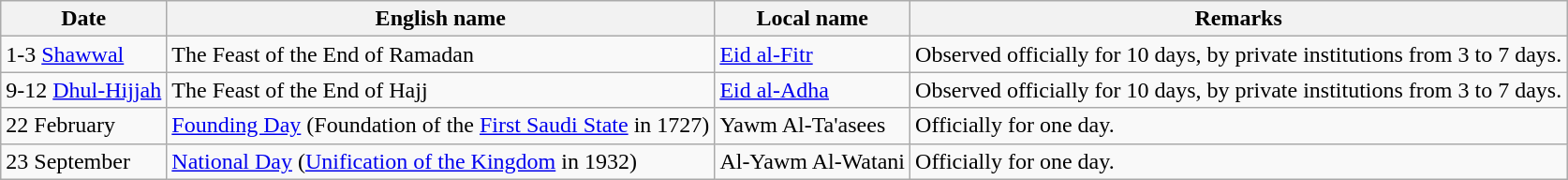<table class="wikitable">
<tr>
<th>Date</th>
<th>English name</th>
<th>Local name</th>
<th>Remarks</th>
</tr>
<tr>
<td>1-3 <a href='#'>Shawwal</a></td>
<td>The Feast of the End of Ramadan</td>
<td><a href='#'>Eid al-Fitr</a></td>
<td>Observed officially for 10 days, by private institutions from 3 to 7 days.</td>
</tr>
<tr>
<td>9-12 <a href='#'>Dhul-Hijjah</a></td>
<td>The Feast of the End of Hajj</td>
<td><a href='#'>Eid al-Adha</a></td>
<td>Observed officially for 10 days, by private institutions from 3 to 7 days.</td>
</tr>
<tr>
<td>22 February</td>
<td><a href='#'>Founding Day</a> (Foundation of the <a href='#'>First Saudi State</a> in 1727)</td>
<td>Yawm Al-Ta'asees</td>
<td>Officially for one day.</td>
</tr>
<tr>
<td>23 September</td>
<td><a href='#'>National Day</a> (<a href='#'>Unification of the Kingdom</a> in 1932)</td>
<td>Al-Yawm Al-Watani</td>
<td>Officially for one day.</td>
</tr>
</table>
